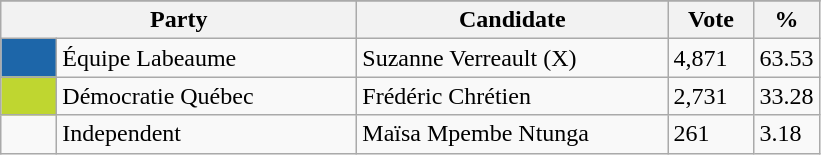<table class="wikitable">
<tr>
</tr>
<tr>
<th bgcolor="#DDDDFF" width="230px" colspan="2">Party</th>
<th bgcolor="#DDDDFF" width="200px">Candidate</th>
<th bgcolor="#DDDDFF" width="50px">Vote</th>
<th bgcolor="#DDDDFF" width="30px">%</th>
</tr>
<tr>
<td bgcolor=#1D66A9 width="30px"> </td>
<td>Équipe Labeaume</td>
<td>Suzanne Verreault (X)</td>
<td>4,871</td>
<td>63.53</td>
</tr>
<tr>
<td bgcolor=#BFD630 width="30px"> </td>
<td>Démocratie Québec</td>
<td>Frédéric Chrétien</td>
<td>2,731</td>
<td>33.28</td>
</tr>
<tr>
<td> </td>
<td>Independent</td>
<td>Maïsa Mpembe Ntunga</td>
<td>261</td>
<td>3.18</td>
</tr>
</table>
